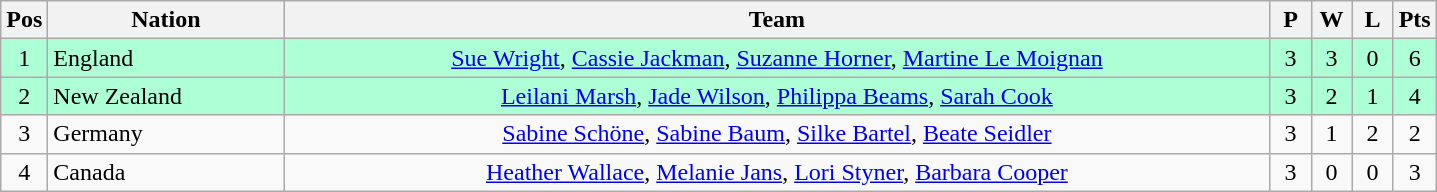<table class="wikitable" style="font-size: 100%">
<tr>
<th width=20>Pos</th>
<th width=150>Nation</th>
<th width=650>Team</th>
<th width=20>P</th>
<th width=20>W</th>
<th width=20>L</th>
<th width=20>Pts</th>
</tr>
<tr align=center style="background: #ADFFD6;">
<td>1</td>
<td align="left"> England</td>
<td><a href='#'>Sue Wright</a>, <a href='#'>Cassie Jackman</a>, <a href='#'>Suzanne Horner</a>, <a href='#'>Martine Le Moignan</a></td>
<td>3</td>
<td>3</td>
<td>0</td>
<td>6</td>
</tr>
<tr align=center style="background: #ADFFD6;">
<td>2</td>
<td align="left"> New Zealand</td>
<td><a href='#'>Leilani Marsh</a>, <a href='#'>Jade Wilson</a>, <a href='#'>Philippa Beams</a>, <a href='#'>Sarah Cook</a></td>
<td>3</td>
<td>2</td>
<td>1</td>
<td>4</td>
</tr>
<tr align=center>
<td>3</td>
<td align="left"> Germany</td>
<td><a href='#'>Sabine Schöne</a>, <a href='#'>Sabine Baum</a>, <a href='#'>Silke Bartel</a>, <a href='#'>Beate Seidler</a></td>
<td>3</td>
<td>1</td>
<td>2</td>
<td>2</td>
</tr>
<tr align=center>
<td>4</td>
<td align="left"> Canada</td>
<td><a href='#'>Heather Wallace</a>, <a href='#'>Melanie Jans</a>, <a href='#'>Lori Styner</a>, <a href='#'>Barbara Cooper</a></td>
<td>3</td>
<td>0</td>
<td>0</td>
<td>3</td>
</tr>
</table>
